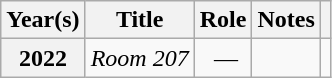<table class="wikitable plainrowheaders sortable"  style=font-size:100%>
<tr>
<th scope="col">Year(s)</th>
<th scope="col">Title</th>
<th scope="col" class="unsortable">Role</th>
<th scope="col" class="unsortable">Notes</th>
<th scope="col" class="unsortable"></th>
</tr>
<tr>
<th scope="row">2022</th>
<td><em>Room 207</em></td>
<td align="center"> —</td>
<td></td>
<td style="text-align:center;"></td>
</tr>
</table>
